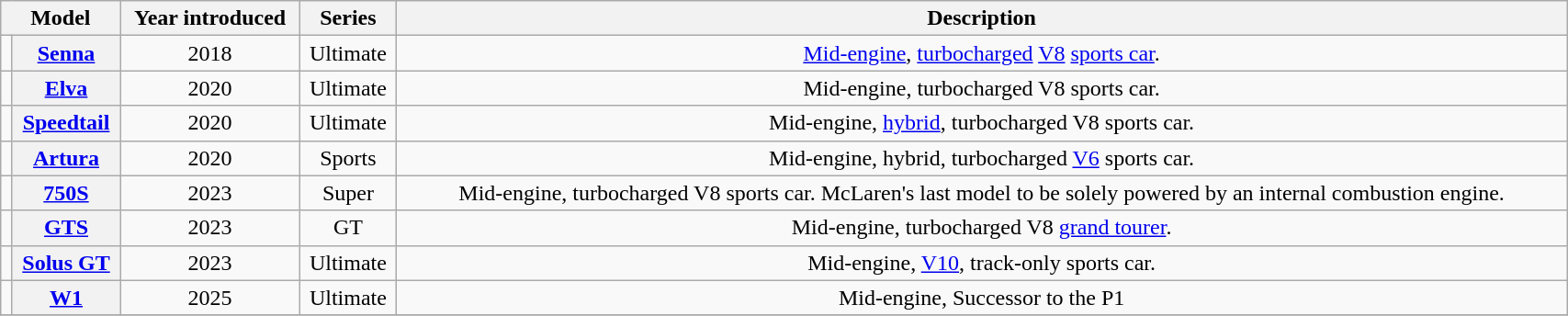<table class="wikitable" style="text-align: center; width: 90%">
<tr>
<th colspan="2">Model</th>
<th>Year introduced</th>
<th>Series</th>
<th>Description</th>
</tr>
<tr>
<td><br></td>
<th><a href='#'>Senna</a></th>
<td>2018</td>
<td>Ultimate</td>
<td><a href='#'>Mid-engine</a>, <a href='#'>turbocharged</a> <a href='#'>V8</a> <a href='#'>sports car</a>.</td>
</tr>
<tr>
<td><br></td>
<th><a href='#'>Elva</a></th>
<td>2020</td>
<td>Ultimate</td>
<td>Mid-engine, turbocharged V8 sports car.</td>
</tr>
<tr>
<td><br></td>
<th><a href='#'>Speedtail</a></th>
<td>2020</td>
<td>Ultimate</td>
<td>Mid-engine, <a href='#'>hybrid</a>, turbocharged V8 sports car.</td>
</tr>
<tr>
<td><br></td>
<th><a href='#'>Artura</a></th>
<td>2020</td>
<td>Sports</td>
<td>Mid-engine, hybrid, turbocharged <a href='#'>V6</a> sports car.</td>
</tr>
<tr>
<td><br></td>
<th><a href='#'>750S</a></th>
<td>2023</td>
<td>Super</td>
<td>Mid-engine, turbocharged V8 sports car. McLaren's last model to be solely powered by an internal combustion engine.</td>
</tr>
<tr>
<td><br></td>
<th><a href='#'>GTS</a></th>
<td>2023</td>
<td>GT</td>
<td>Mid-engine, turbocharged V8 <a href='#'>grand tourer</a>.</td>
</tr>
<tr>
<td><br></td>
<th><a href='#'>Solus GT</a></th>
<td>2023</td>
<td>Ultimate</td>
<td>Mid-engine, <a href='#'>V10</a>, track-only sports car.</td>
</tr>
<tr>
<td></td>
<th><a href='#'>W1</a></th>
<td>2025</td>
<td>Ultimate</td>
<td>Mid-engine, Successor to the P1</td>
</tr>
<tr>
</tr>
</table>
